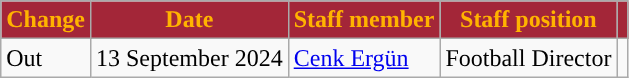<table class="wikitable plainrowheaders sortable">
<tr>
<th style="background:#A32638; color:#FFB300; ">Change</th>
<th style="background:#A32638; color:#FFB300; ">Date</th>
<th style="background:#A32638; color:#FFB300; ">Staff member</th>
<th style="background:#A32638; color:#FFB300; ">Staff position</th>
<th style="background:#A32638; color:#FFB300; "></th>
</tr>
<tr>
<td>Out</td>
<td>13 September 2024</td>
<td> <a href='#'>Cenk Ergün</a></td>
<td>Football Director</td>
<td></td>
</tr>
</table>
